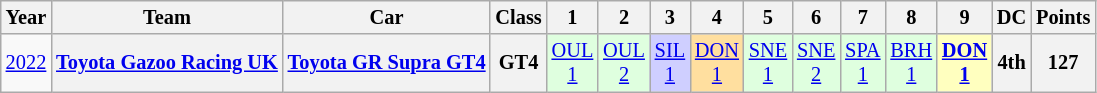<table class="wikitable" style="text-align:center; font-size:85%">
<tr>
<th>Year</th>
<th>Team</th>
<th>Car</th>
<th>Class</th>
<th>1</th>
<th>2</th>
<th>3</th>
<th>4</th>
<th>5</th>
<th>6</th>
<th>7</th>
<th>8</th>
<th>9</th>
<th>DC</th>
<th>Points</th>
</tr>
<tr>
<td><a href='#'>2022</a></td>
<th nowrap><a href='#'>Toyota Gazoo Racing UK</a></th>
<th nowrap><a href='#'>Toyota GR Supra GT4</a></th>
<th>GT4</th>
<td style="background:#DFFFDF;"><a href='#'>OUL<br>1</a><br></td>
<td style="background:#DFFFDF;"><a href='#'>OUL<br>2</a><br></td>
<td style="background:#CFCFFF;"><a href='#'>SIL<br>1</a><br></td>
<td style="background:#FFDF9F;"><a href='#'>DON<br>1</a><br></td>
<td style="background:#DFFFDF;"><a href='#'>SNE<br>1</a><br></td>
<td style="background:#DFFFDF;"><a href='#'>SNE<br>2</a><br></td>
<td style="background:#DFFFDF;"><a href='#'>SPA<br>1</a><br></td>
<td style="background:#DFFFDF;"><a href='#'>BRH<br>1</a><br></td>
<td style="background:#FFFFBF;"><strong><a href='#'>DON<br>1</a></strong><br></td>
<th>4th</th>
<th>127</th>
</tr>
</table>
